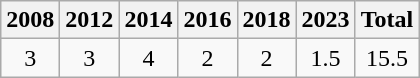<table class="wikitable" style="text-align:center">
<tr>
<th>2008</th>
<th>2012</th>
<th>2014</th>
<th>2016</th>
<th>2018</th>
<th>2023</th>
<th>Total</th>
</tr>
<tr>
<td>3</td>
<td>3</td>
<td>4</td>
<td>2</td>
<td>2</td>
<td>1.5</td>
<td>15.5</td>
</tr>
</table>
